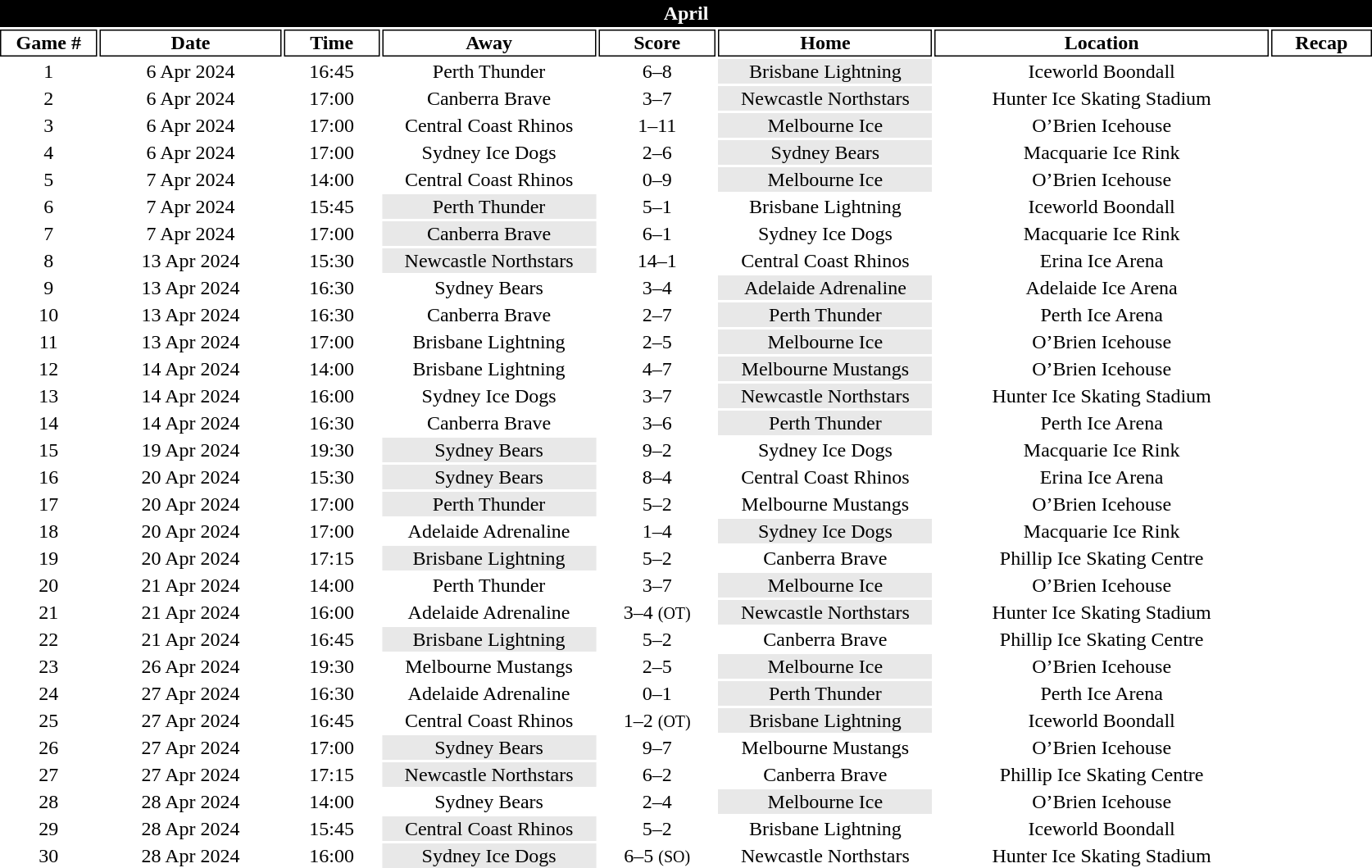<table class="toccolours" style="width:70em;text-align: center">
<tr>
<th colspan="8" style="background:#000000;color:white;border:#000000 1px solid">April</th>
</tr>
<tr>
<th style="background:#FFFFFF;color:black;border:#000000 1px solid; width: 40px">Game #</th>
<th style="background:#FFFFFF;color:black;border:#000000 1px solid; width: 80px">Date</th>
<th style="background:#FFFFFF;color:black;border:#000000 1px solid; width: 40px">Time</th>
<th style="background:#FFFFFF;color:black;border:#000000 1px solid; width: 95px">Away</th>
<th style="background:#FFFFFF;color:black;border:#000000 1px solid; width: 50px">Score</th>
<th style="background:#FFFFFF;color:black;border:#000000 1px solid; width: 95px">Home</th>
<th style="background:#FFFFFF;color:black;border:#000000 1px solid; width: 150px">Location</th>
<th style="background:#FFFFFF;color:black;border:#000000 1px solid; width: 40px">Recap</th>
</tr>
<tr>
<td>1</td>
<td>6 Apr 2024</td>
<td>16:45</td>
<td>Perth Thunder</td>
<td>6–8</td>
<td bgcolor="#e8e8e8">Brisbane Lightning</td>
<td>Iceworld Boondall</td>
<td></td>
</tr>
<tr>
<td>2</td>
<td>6 Apr 2024</td>
<td>17:00</td>
<td>Canberra Brave</td>
<td>3–7</td>
<td bgcolor="#e8e8e8">Newcastle Northstars</td>
<td>Hunter Ice Skating Stadium</td>
<td></td>
</tr>
<tr>
<td>3</td>
<td>6 Apr 2024</td>
<td>17:00</td>
<td>Central Coast Rhinos</td>
<td>1–11</td>
<td bgcolor="#e8e8e8">Melbourne Ice</td>
<td>O’Brien Icehouse</td>
<td></td>
</tr>
<tr>
<td>4</td>
<td>6 Apr 2024</td>
<td>17:00</td>
<td>Sydney Ice Dogs</td>
<td>2–6</td>
<td bgcolor="#e8e8e8">Sydney Bears</td>
<td>Macquarie Ice Rink</td>
<td></td>
</tr>
<tr>
<td>5</td>
<td>7 Apr 2024</td>
<td>14:00</td>
<td>Central Coast Rhinos</td>
<td>0–9</td>
<td bgcolor="#e8e8e8">Melbourne Ice</td>
<td>O’Brien Icehouse</td>
<td></td>
</tr>
<tr>
<td>6</td>
<td>7 Apr 2024</td>
<td>15:45</td>
<td bgcolor="#e8e8e8">Perth Thunder</td>
<td>5–1</td>
<td>Brisbane Lightning</td>
<td>Iceworld Boondall</td>
<td></td>
</tr>
<tr>
<td>7</td>
<td>7 Apr 2024</td>
<td>17:00</td>
<td bgcolor="#e8e8e8">Canberra Brave</td>
<td>6–1</td>
<td>Sydney Ice Dogs</td>
<td>Macquarie Ice Rink</td>
<td></td>
</tr>
<tr>
<td>8</td>
<td>13 Apr 2024</td>
<td>15:30</td>
<td bgcolor="#e8e8e8">Newcastle Northstars</td>
<td>14–1</td>
<td>Central Coast Rhinos</td>
<td>Erina Ice Arena</td>
<td></td>
</tr>
<tr>
<td>9</td>
<td>13 Apr 2024</td>
<td>16:30</td>
<td>Sydney Bears</td>
<td>3–4</td>
<td bgcolor="#e8e8e8">Adelaide Adrenaline</td>
<td>Adelaide Ice Arena</td>
<td></td>
</tr>
<tr>
<td>10</td>
<td>13 Apr 2024</td>
<td>16:30</td>
<td>Canberra Brave</td>
<td>2–7</td>
<td bgcolor="#e8e8e8">Perth Thunder</td>
<td>Perth Ice Arena</td>
<td></td>
</tr>
<tr>
<td>11</td>
<td>13 Apr 2024</td>
<td>17:00</td>
<td>Brisbane Lightning</td>
<td>2–5</td>
<td bgcolor="#e8e8e8">Melbourne Ice</td>
<td>O’Brien Icehouse</td>
<td></td>
</tr>
<tr>
<td>12</td>
<td>14 Apr 2024</td>
<td>14:00</td>
<td>Brisbane Lightning</td>
<td>4–7</td>
<td bgcolor="#e8e8e8">Melbourne Mustangs</td>
<td>O’Brien Icehouse</td>
<td></td>
</tr>
<tr>
<td>13</td>
<td>14 Apr 2024</td>
<td>16:00</td>
<td>Sydney Ice Dogs</td>
<td>3–7</td>
<td bgcolor="#e8e8e8">Newcastle Northstars</td>
<td>Hunter Ice Skating Stadium</td>
<td></td>
</tr>
<tr>
<td>14</td>
<td>14 Apr 2024</td>
<td>16:30</td>
<td>Canberra Brave</td>
<td>3–6</td>
<td bgcolor="#e8e8e8">Perth Thunder</td>
<td>Perth Ice Arena</td>
<td></td>
</tr>
<tr>
<td>15</td>
<td>19 Apr 2024</td>
<td>19:30</td>
<td bgcolor="#e8e8e8">Sydney Bears</td>
<td>9–2</td>
<td>Sydney Ice Dogs</td>
<td>Macquarie Ice Rink</td>
<td></td>
</tr>
<tr>
<td>16</td>
<td>20 Apr 2024</td>
<td>15:30</td>
<td bgcolor="#e8e8e8">Sydney Bears</td>
<td>8–4</td>
<td>Central Coast Rhinos</td>
<td>Erina Ice Arena</td>
<td></td>
</tr>
<tr>
<td>17</td>
<td>20 Apr 2024</td>
<td>17:00</td>
<td bgcolor="#e8e8e8">Perth Thunder</td>
<td>5–2</td>
<td>Melbourne Mustangs</td>
<td>O’Brien Icehouse</td>
<td></td>
</tr>
<tr>
<td>18</td>
<td>20 Apr 2024</td>
<td>17:00</td>
<td>Adelaide Adrenaline</td>
<td>1–4</td>
<td bgcolor="#e8e8e8">Sydney Ice Dogs</td>
<td>Macquarie Ice Rink</td>
<td></td>
</tr>
<tr>
<td>19</td>
<td>20 Apr 2024</td>
<td>17:15</td>
<td bgcolor="#e8e8e8">Brisbane Lightning</td>
<td>5–2</td>
<td>Canberra Brave</td>
<td>Phillip Ice Skating Centre</td>
<td></td>
</tr>
<tr>
<td>20</td>
<td>21 Apr 2024</td>
<td>14:00</td>
<td>Perth Thunder</td>
<td>3–7</td>
<td bgcolor="#e8e8e8">Melbourne Ice</td>
<td>O’Brien Icehouse</td>
<td></td>
</tr>
<tr>
<td>21</td>
<td>21 Apr 2024</td>
<td>16:00</td>
<td>Adelaide Adrenaline</td>
<td>3–4 <small>(OT)</small></td>
<td bgcolor="#e8e8e8">Newcastle Northstars</td>
<td>Hunter Ice Skating Stadium</td>
<td></td>
</tr>
<tr>
<td>22</td>
<td>21 Apr 2024</td>
<td>16:45</td>
<td bgcolor="#e8e8e8">Brisbane Lightning</td>
<td>5–2</td>
<td>Canberra Brave</td>
<td>Phillip Ice Skating Centre</td>
<td></td>
</tr>
<tr>
<td>23</td>
<td>26 Apr 2024</td>
<td>19:30</td>
<td>Melbourne Mustangs</td>
<td>2–5</td>
<td bgcolor="#e8e8e8">Melbourne Ice</td>
<td>O’Brien Icehouse</td>
<td></td>
</tr>
<tr>
<td>24</td>
<td>27 Apr 2024</td>
<td>16:30</td>
<td>Adelaide Adrenaline</td>
<td>0–1</td>
<td bgcolor="#e8e8e8">Perth Thunder</td>
<td>Perth Ice Arena</td>
<td></td>
</tr>
<tr>
<td>25</td>
<td>27 Apr 2024</td>
<td>16:45</td>
<td>Central Coast Rhinos</td>
<td>1–2 <small>(OT)</small></td>
<td bgcolor="#e8e8e8">Brisbane Lightning</td>
<td>Iceworld Boondall</td>
<td></td>
</tr>
<tr>
<td>26</td>
<td>27 Apr 2024</td>
<td>17:00</td>
<td bgcolor="#e8e8e8">Sydney Bears</td>
<td>9–7</td>
<td>Melbourne Mustangs</td>
<td>O’Brien Icehouse</td>
<td></td>
</tr>
<tr>
<td>27</td>
<td>27 Apr 2024</td>
<td>17:15</td>
<td bgcolor="#e8e8e8">Newcastle Northstars</td>
<td>6–2</td>
<td>Canberra Brave</td>
<td>Phillip Ice Skating Centre</td>
<td></td>
</tr>
<tr>
<td>28</td>
<td>28 Apr 2024</td>
<td>14:00</td>
<td>Sydney Bears</td>
<td>2–4</td>
<td bgcolor="#e8e8e8">Melbourne Ice</td>
<td>O’Brien Icehouse</td>
<td></td>
</tr>
<tr>
<td>29</td>
<td>28 Apr 2024</td>
<td>15:45</td>
<td bgcolor="#e8e8e8">Central Coast Rhinos</td>
<td>5–2</td>
<td>Brisbane Lightning</td>
<td>Iceworld Boondall</td>
<td></td>
</tr>
<tr>
<td>30</td>
<td>28 Apr 2024</td>
<td>16:00</td>
<td bgcolor="#e8e8e8">Sydney Ice Dogs</td>
<td>6–5 <small>(SO)</small></td>
<td>Newcastle Northstars</td>
<td>Hunter Ice Skating Stadium</td>
<td></td>
</tr>
<tr>
</tr>
</table>
